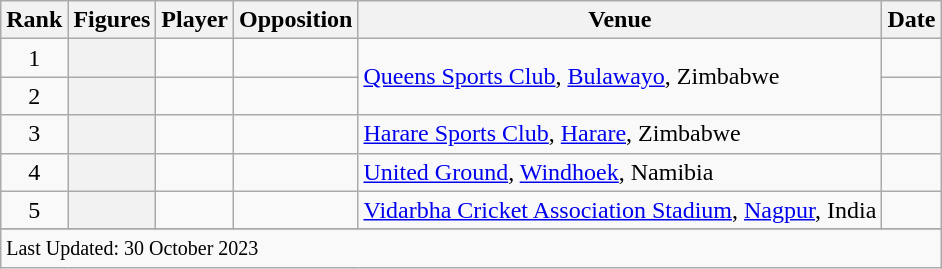<table class="wikitable sortable">
<tr>
<th scope=col>Rank</th>
<th scope=col>Figures</th>
<th scope=col>Player</th>
<th scope=col>Opposition</th>
<th scope=col>Venue</th>
<th scope=col>Date</th>
</tr>
<tr>
<td align=center>1</td>
<th scope=row style=text-align:center;></th>
<td></td>
<td></td>
<td rowspan=2><a href='#'>Queens Sports Club</a>, <a href='#'>Bulawayo</a>, Zimbabwe</td>
<td></td>
</tr>
<tr>
<td align=center>2</td>
<th scope=row style=text-align:center;></th>
<td></td>
<td></td>
<td></td>
</tr>
<tr>
<td align=center>3</td>
<th scope=row style=text-align:center;></th>
<td></td>
<td></td>
<td><a href='#'>Harare Sports Club</a>, <a href='#'>Harare</a>, Zimbabwe</td>
<td></td>
</tr>
<tr>
<td align=center>4</td>
<th scope=row style=text-align:center;></th>
<td></td>
<td></td>
<td><a href='#'>United Ground</a>, <a href='#'>Windhoek</a>, Namibia</td>
<td></td>
</tr>
<tr>
<td align=center>5</td>
<th scope=row style=text-align:center;></th>
<td></td>
<td></td>
<td><a href='#'>Vidarbha Cricket Association Stadium</a>, <a href='#'>Nagpur</a>, India</td>
<td></td>
</tr>
<tr>
</tr>
<tr class=sortbottom>
<td colspan=6><small>Last Updated: 30 October 2023</small></td>
</tr>
</table>
